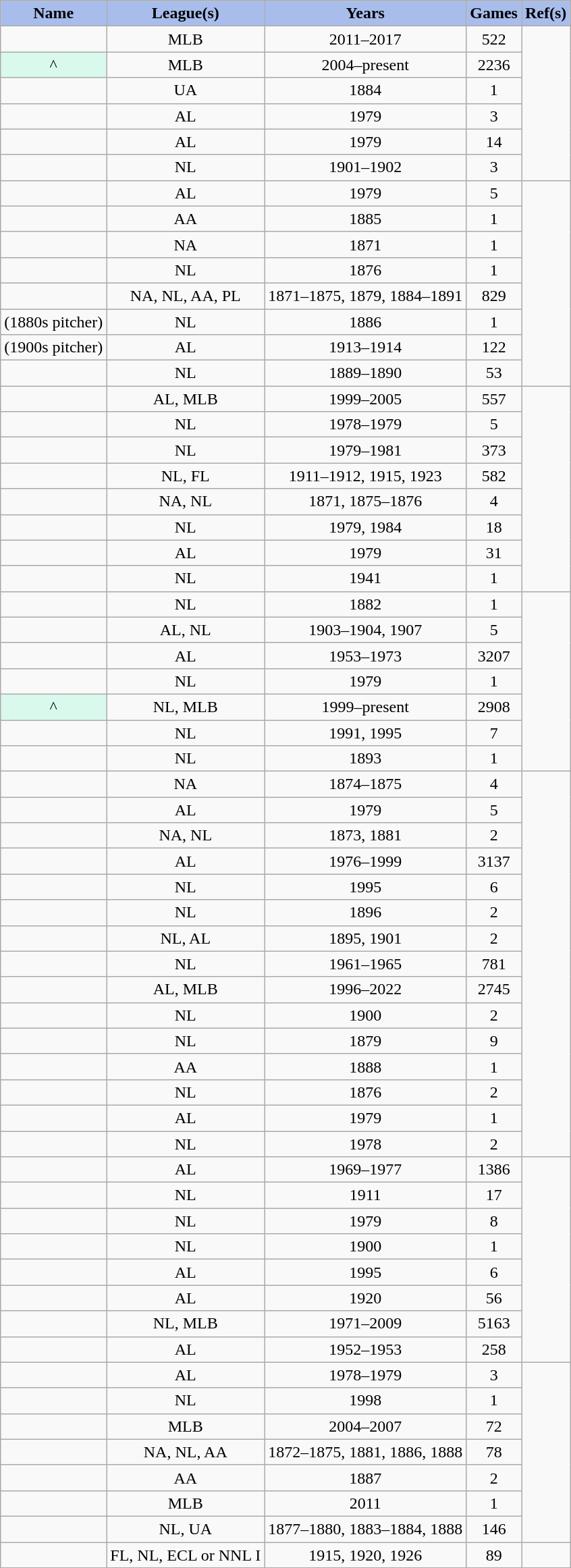<table class="wikitable sortable" style="text-align:center;">
<tr>
<th style="background-color:#a8bdec; color:black;" scope="col">Name</th>
<th style="background-color:#a8bdec; color:black;" scope="col">League(s)</th>
<th style="background-color:#a8bdec; color:black;" scope="col">Years</th>
<th style="background-color:#a8bdec; color:black;" scope="col">Games</th>
<th style="background-color:#a8bdec; color:#black; scope="col" class="unsortable">Ref(s)</th>
</tr>
<tr>
<td></td>
<td>MLB</td>
<td>2011–2017</td>
<td>522</td>
<td rowspan=6></td>
</tr>
<tr>
<td style="background:#d9f9ed;">^</td>
<td>MLB</td>
<td>2004–present</td>
<td>2236</td>
</tr>
<tr>
<td></td>
<td>UA</td>
<td>1884</td>
<td>1</td>
</tr>
<tr>
<td></td>
<td>AL</td>
<td>1979</td>
<td>3</td>
</tr>
<tr>
<td></td>
<td>AL</td>
<td>1979</td>
<td>14</td>
</tr>
<tr>
<td></td>
<td>NL</td>
<td>1901–1902</td>
<td>3</td>
</tr>
<tr>
<td></td>
<td>AL</td>
<td>1979</td>
<td>5</td>
<td rowspan=8></td>
</tr>
<tr>
<td></td>
<td>AA</td>
<td>1885</td>
<td>1</td>
</tr>
<tr>
<td></td>
<td>NA</td>
<td>1871</td>
<td>1</td>
</tr>
<tr>
<td></td>
<td>NL</td>
<td>1876</td>
<td>1</td>
</tr>
<tr>
<td></td>
<td>NA, NL, AA, PL</td>
<td>1871–1875, 1879, 1884–1891</td>
<td>829</td>
</tr>
<tr>
<td> (1880s pitcher)</td>
<td>NL</td>
<td>1886</td>
<td>1</td>
</tr>
<tr>
<td> (1900s pitcher)</td>
<td>AL</td>
<td>1913–1914</td>
<td>122</td>
</tr>
<tr>
<td></td>
<td>NL</td>
<td>1889–1890</td>
<td>53</td>
</tr>
<tr>
<td></td>
<td>AL, MLB</td>
<td>1999–2005</td>
<td>557</td>
<td rowspan=8></td>
</tr>
<tr>
<td></td>
<td>NL</td>
<td>1978–1979</td>
<td>5</td>
</tr>
<tr>
<td></td>
<td>NL</td>
<td>1979–1981</td>
<td>373</td>
</tr>
<tr>
<td></td>
<td>NL, FL</td>
<td>1911–1912, 1915, 1923</td>
<td>582</td>
</tr>
<tr>
<td></td>
<td>NA, NL</td>
<td>1871, 1875–1876</td>
<td>4</td>
</tr>
<tr>
<td></td>
<td>NL</td>
<td>1979, 1984</td>
<td>18</td>
</tr>
<tr>
<td></td>
<td>AL</td>
<td>1979</td>
<td>31</td>
</tr>
<tr>
<td></td>
<td>NL</td>
<td>1941</td>
<td>1</td>
</tr>
<tr>
<td></td>
<td>NL</td>
<td>1882</td>
<td>1</td>
<td rowspan=7></td>
</tr>
<tr>
<td></td>
<td>AL, NL</td>
<td>1903–1904, 1907</td>
<td>5</td>
</tr>
<tr>
<td></td>
<td>AL</td>
<td>1953–1973</td>
<td>3207</td>
</tr>
<tr>
<td></td>
<td>NL</td>
<td>1979</td>
<td>1</td>
</tr>
<tr>
<td style="background:#d9f9ed;">^</td>
<td>NL, MLB</td>
<td>1999–present</td>
<td>2908</td>
</tr>
<tr>
<td></td>
<td>NL</td>
<td>1991, 1995</td>
<td>7</td>
</tr>
<tr>
<td></td>
<td>NL</td>
<td>1893</td>
<td>1</td>
</tr>
<tr>
<td></td>
<td>NA</td>
<td>1874–1875</td>
<td>4</td>
<td rowspan=15></td>
</tr>
<tr>
<td></td>
<td>AL</td>
<td>1979</td>
<td>5</td>
</tr>
<tr>
<td></td>
<td>NA, NL</td>
<td>1873, 1881</td>
<td>2</td>
</tr>
<tr>
<td></td>
<td>AL</td>
<td>1976–1999</td>
<td>3137</td>
</tr>
<tr>
<td></td>
<td>NL</td>
<td>1995</td>
<td>6</td>
</tr>
<tr>
<td></td>
<td>NL</td>
<td>1896</td>
<td>2</td>
</tr>
<tr>
<td></td>
<td>NL, AL</td>
<td>1895, 1901</td>
<td>2</td>
</tr>
<tr>
<td></td>
<td>NL</td>
<td>1961–1965</td>
<td>781</td>
</tr>
<tr>
<td></td>
<td>AL, MLB</td>
<td>1996–2022</td>
<td>2745</td>
</tr>
<tr>
<td></td>
<td>NL</td>
<td>1900</td>
<td>2</td>
</tr>
<tr>
<td></td>
<td>NL</td>
<td>1879</td>
<td>9</td>
</tr>
<tr>
<td></td>
<td>AA</td>
<td>1888</td>
<td>1</td>
</tr>
<tr>
<td></td>
<td>NL</td>
<td>1876</td>
<td>2</td>
</tr>
<tr>
<td></td>
<td>AL</td>
<td>1979</td>
<td>1</td>
</tr>
<tr>
<td></td>
<td>NL</td>
<td>1978</td>
<td>2</td>
</tr>
<tr>
<td></td>
<td>AL</td>
<td>1969–1977</td>
<td>1386</td>
<td rowspan=8></td>
</tr>
<tr>
<td></td>
<td>NL</td>
<td>1911</td>
<td>17</td>
</tr>
<tr>
<td></td>
<td>NL</td>
<td>1979</td>
<td>8</td>
</tr>
<tr>
<td></td>
<td>NL</td>
<td>1900</td>
<td>1</td>
</tr>
<tr>
<td></td>
<td>AL</td>
<td>1995</td>
<td>6</td>
</tr>
<tr>
<td></td>
<td>AL</td>
<td>1920</td>
<td>56</td>
</tr>
<tr>
<td></td>
<td>NL, MLB</td>
<td>1971–2009</td>
<td>5163</td>
</tr>
<tr>
<td></td>
<td>AL</td>
<td>1952–1953</td>
<td>258</td>
</tr>
<tr>
<td></td>
<td>AL</td>
<td>1978–1979</td>
<td>3</td>
<td rowspan=7></td>
</tr>
<tr>
<td></td>
<td>NL</td>
<td>1998</td>
<td>1</td>
</tr>
<tr>
<td></td>
<td>MLB</td>
<td>2004–2007</td>
<td>72</td>
</tr>
<tr>
<td></td>
<td>NA, NL, AA</td>
<td>1872–1875, 1881, 1886, 1888</td>
<td>78</td>
</tr>
<tr>
<td></td>
<td>AA</td>
<td>1887</td>
<td>2</td>
</tr>
<tr>
<td></td>
<td>MLB</td>
<td>2011</td>
<td>1</td>
</tr>
<tr>
<td></td>
<td>NL, UA</td>
<td>1877–1880, 1883–1884, 1888</td>
<td>146</td>
</tr>
<tr>
<td></td>
<td>FL, NL, ECL or NNL I</td>
<td>1915, 1920, 1926</td>
<td>89</td>
<td></td>
</tr>
</table>
